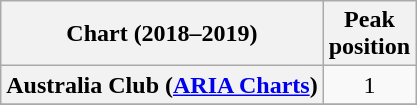<table class="wikitable sortable plainrowheaders" style="text-align:center">
<tr>
<th scope="col">Chart (2018–2019)</th>
<th scope="col">Peak<br>position</th>
</tr>
<tr>
<th scope="row">Australia Club (<a href='#'>ARIA Charts</a>)</th>
<td>1</td>
</tr>
<tr>
</tr>
<tr>
</tr>
</table>
